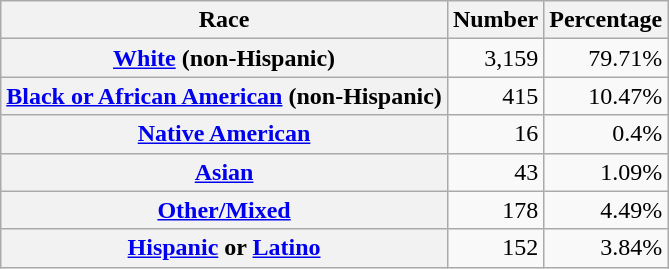<table class="wikitable" style="text-align:right">
<tr>
<th scope="col">Race</th>
<th scope="col">Number</th>
<th scope="col">Percentage</th>
</tr>
<tr>
<th scope="row"><a href='#'>White</a> (non-Hispanic)</th>
<td>3,159</td>
<td>79.71%</td>
</tr>
<tr>
<th scope="row"><a href='#'>Black or African American</a> (non-Hispanic)</th>
<td>415</td>
<td>10.47%</td>
</tr>
<tr>
<th scope="row"><a href='#'>Native American</a></th>
<td>16</td>
<td>0.4%</td>
</tr>
<tr>
<th scope="row"><a href='#'>Asian</a></th>
<td>43</td>
<td>1.09%</td>
</tr>
<tr>
<th scope="row"><a href='#'>Other/Mixed</a></th>
<td>178</td>
<td>4.49%</td>
</tr>
<tr>
<th scope="row"><a href='#'>Hispanic</a> or <a href='#'>Latino</a></th>
<td>152</td>
<td>3.84%</td>
</tr>
</table>
